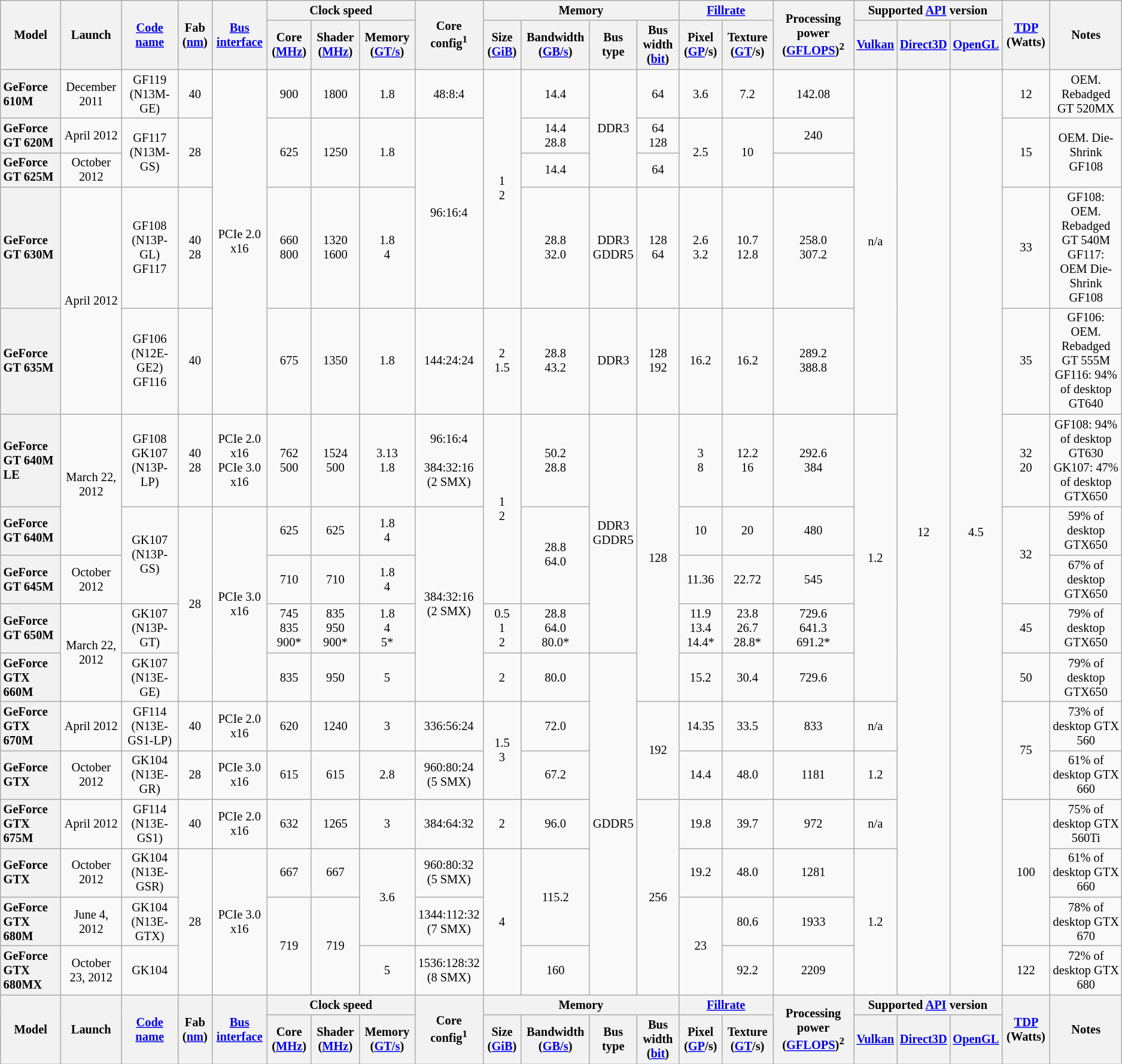<table class="mw-datatable wikitable sortable sort-under" style="font-size:85%; text-align:center;">
<tr>
<th rowspan=2>Model</th>
<th rowspan=2>Launch</th>
<th rowspan=2><a href='#'>Code name</a></th>
<th rowspan=2>Fab (<a href='#'>nm</a>)</th>
<th rowspan=2><a href='#'>Bus</a> <a href='#'>interface</a></th>
<th colspan="3">Clock speed</th>
<th rowspan="2">Core config<sup>1</sup></th>
<th colspan=4>Memory</th>
<th colspan="2"><a href='#'>Fillrate</a></th>
<th rowspan="2">Processing power (<a href='#'>GFLOPS</a>)<sup>2</sup></th>
<th colspan="3">Supported <a href='#'>API</a> version</th>
<th rowspan=2><a href='#'>TDP</a> (Watts)</th>
<th rowspan=2>Notes</th>
</tr>
<tr>
<th>Core (<a href='#'>MHz</a>)</th>
<th>Shader (<a href='#'>MHz</a>)</th>
<th>Memory (<a href='#'>GT/s</a>)</th>
<th>Size (<a href='#'>GiB</a>)</th>
<th>Bandwidth (<a href='#'>GB/s</a>)</th>
<th>Bus type</th>
<th>Bus width (<a href='#'>bit</a>)</th>
<th>Pixel (<a href='#'>GP</a>/s)</th>
<th>Texture (<a href='#'>GT</a>/s)</th>
<th><a href='#'>Vulkan</a></th>
<th><a href='#'>Direct3D</a></th>
<th><a href='#'>OpenGL</a></th>
</tr>
<tr>
<th style="text-align:left;">GeForce 610M</th>
<td>December 2011</td>
<td>GF119 (N13M-GE)</td>
<td>40</td>
<td rowspan="5">PCIe 2.0 x16</td>
<td>900</td>
<td>1800</td>
<td>1.8</td>
<td>48:8:4</td>
<td rowspan="4">1<br>2</td>
<td>14.4</td>
<td rowspan="3">DDR3</td>
<td>64</td>
<td>3.6</td>
<td>7.2</td>
<td>142.08</td>
<td rowspan="5">n/a</td>
<td rowspan="16">12</td>
<td rowspan="16">4.5</td>
<td>12</td>
<td>OEM. Rebadged GT 520MX</td>
</tr>
<tr>
<th style="text-align:left;">GeForce GT 620M</th>
<td>April 2012</td>
<td rowspan="2">GF117 (N13M-GS)</td>
<td rowspan="2">28</td>
<td rowspan="2">625</td>
<td rowspan="2">1250</td>
<td rowspan="2">1.8</td>
<td rowspan="3">96:16:4</td>
<td>14.4<br>28.8</td>
<td>64<br>128</td>
<td rowspan="2">2.5</td>
<td rowspan="2">10</td>
<td>240</td>
<td rowspan="2">15</td>
<td rowspan="2">OEM. Die-Shrink GF108</td>
</tr>
<tr>
<th style="text-align:left;">GeForce GT 625M</th>
<td>October 2012</td>
<td>14.4</td>
<td>64</td>
<td></td>
</tr>
<tr>
<th style="text-align:left;">GeForce GT 630M</th>
<td rowspan="2">April 2012</td>
<td>GF108 (N13P-GL)<br>GF117</td>
<td>40<br>28</td>
<td>660<br>800</td>
<td>1320<br>1600</td>
<td>1.8<br>4</td>
<td>28.8<br>32.0</td>
<td>DDR3<br>GDDR5</td>
<td>128<br>64</td>
<td>2.6<br>3.2</td>
<td>10.7<br>12.8</td>
<td>258.0<br>307.2</td>
<td>33</td>
<td>GF108: OEM. Rebadged GT 540M<br>GF117: OEM Die-Shrink GF108</td>
</tr>
<tr>
<th style="text-align:left;">GeForce GT 635M</th>
<td>GF106 (N12E-GE2)<br>GF116</td>
<td>40</td>
<td>675</td>
<td>1350</td>
<td>1.8</td>
<td>144:24:24</td>
<td>2<br>1.5</td>
<td>28.8<br>43.2</td>
<td>DDR3</td>
<td>128<br>192</td>
<td>16.2</td>
<td>16.2</td>
<td>289.2<br>388.8</td>
<td>35</td>
<td>GF106: OEM. Rebadged GT 555M<br>GF116: 94% of desktop GT640</td>
</tr>
<tr>
<th style="text-align:left;">GeForce GT 640M LE</th>
<td rowspan="2">March 22, 2012</td>
<td>GF108<br>GK107 (N13P-LP)</td>
<td>40<br>28</td>
<td>PCIe 2.0 x16<br>PCIe 3.0 x16</td>
<td>762<br>500</td>
<td>1524<br>500</td>
<td>3.13<br>1.8</td>
<td>96:16:4<br><br>384:32:16<br>(2 SMX)</td>
<td rowspan="3">1<br>2</td>
<td>50.2<br>28.8</td>
<td rowspan="4">DDR3<br>GDDR5</td>
<td rowspan="5">128</td>
<td>3<br>8</td>
<td>12.2<br>16</td>
<td>292.6<br>384</td>
<td rowspan="5">1.2</td>
<td>32<br>20</td>
<td>GF108: 94% of desktop GT630<br>GK107: 47% of desktop GTX650</td>
</tr>
<tr>
<th style="text-align:left;">GeForce GT 640M</th>
<td rowspan="2">GK107 (N13P-GS)</td>
<td rowspan="4">28</td>
<td rowspan="4">PCIe 3.0 x16</td>
<td>625</td>
<td>625</td>
<td>1.8<br>4</td>
<td rowspan="4">384:32:16<br>(2 SMX)</td>
<td rowspan="2">28.8<br>64.0</td>
<td>10</td>
<td>20</td>
<td>480</td>
<td rowspan="2">32</td>
<td>59% of desktop GTX650</td>
</tr>
<tr>
<th style="text-align:left;">GeForce GT 645M</th>
<td>October 2012</td>
<td>710</td>
<td>710</td>
<td>1.8<br>4</td>
<td>11.36</td>
<td>22.72</td>
<td>545</td>
<td>67% of desktop GTX650</td>
</tr>
<tr>
<th style="text-align:left;">GeForce GT 650M</th>
<td rowspan="2">March 22, 2012</td>
<td>GK107 (N13P-GT)</td>
<td>745<br>835<br>900*</td>
<td>835<br>950<br>900*</td>
<td>1.8<br>4<br>5*</td>
<td>0.5<br>1<br>2</td>
<td>28.8<br>64.0<br>80.0*</td>
<td>11.9<br>13.4<br>14.4*</td>
<td>23.8<br>26.7<br>28.8*</td>
<td>729.6<br>641.3<br>691.2*</td>
<td>45</td>
<td>79% of desktop GTX650</td>
</tr>
<tr>
<th style="text-align:left;">GeForce GTX 660M</th>
<td>GK107 (N13E-GE)</td>
<td>835</td>
<td>950</td>
<td>5</td>
<td>2</td>
<td>80.0</td>
<td rowspan="7">GDDR5</td>
<td>15.2</td>
<td>30.4</td>
<td>729.6</td>
<td>50</td>
<td>79% of desktop GTX650</td>
</tr>
<tr>
<th style="text-align:left;">GeForce GTX 670M</th>
<td>April 2012</td>
<td>GF114 (N13E-GS1-LP)</td>
<td>40</td>
<td>PCIe 2.0 x16</td>
<td>620</td>
<td>1240</td>
<td>3</td>
<td>336:56:24</td>
<td rowspan="2">1.5<br>3</td>
<td>72.0</td>
<td rowspan="2">192</td>
<td>14.35</td>
<td>33.5</td>
<td>833</td>
<td>n/a</td>
<td rowspan="2">75</td>
<td>73% of desktop GTX 560</td>
</tr>
<tr>
<th style="text-align:left;">GeForce GTX </th>
<td>October 2012</td>
<td>GK104 (N13E-GR)</td>
<td>28</td>
<td>PCIe 3.0 x16</td>
<td>615</td>
<td>615</td>
<td>2.8</td>
<td>960:80:24<br>(5 SMX)</td>
<td>67.2</td>
<td>14.4</td>
<td>48.0</td>
<td>1181</td>
<td>1.2</td>
<td>61% of desktop GTX 660</td>
</tr>
<tr>
<th style="text-align:left;">GeForce GTX 675M</th>
<td>April 2012</td>
<td>GF114 (N13E-GS1)</td>
<td>40</td>
<td>PCIe 2.0 x16</td>
<td>632</td>
<td>1265</td>
<td>3</td>
<td>384:64:32</td>
<td>2</td>
<td>96.0</td>
<td rowspan="4">256</td>
<td>19.8</td>
<td>39.7</td>
<td>972</td>
<td>n/a</td>
<td rowspan="3">100</td>
<td>75% of desktop GTX 560Ti</td>
</tr>
<tr>
<th style="text-align:left;">GeForce GTX </th>
<td>October 2012</td>
<td>GK104 (N13E-GSR)</td>
<td rowspan="3">28</td>
<td rowspan="3">PCIe 3.0 x16</td>
<td>667</td>
<td>667</td>
<td rowspan="2">3.6</td>
<td>960:80:32<br>(5 SMX)</td>
<td rowspan="3">4</td>
<td rowspan="2">115.2</td>
<td>19.2</td>
<td>48.0</td>
<td>1281</td>
<td rowspan="3">1.2</td>
<td>61% of desktop GTX 660</td>
</tr>
<tr>
<th style="text-align:left;">GeForce GTX 680M</th>
<td>June 4, 2012</td>
<td>GK104 (N13E-GTX)</td>
<td rowspan="2">719</td>
<td rowspan="2">719</td>
<td>1344:112:32<br>(7 SMX)</td>
<td rowspan="2">23</td>
<td>80.6</td>
<td>1933</td>
<td>78% of desktop GTX 670</td>
</tr>
<tr>
<th style="text-align:left;">GeForce GTX 680MX</th>
<td>October 23, 2012</td>
<td>GK104</td>
<td>5</td>
<td>1536:128:32<br>(8 SMX)</td>
<td>160</td>
<td>92.2</td>
<td>2209</td>
<td>122</td>
<td>72% of desktop GTX 680</td>
</tr>
<tr>
<th rowspan=2>Model</th>
<th rowspan=2>Launch</th>
<th rowspan=2><a href='#'>Code name</a></th>
<th rowspan=2>Fab (<a href='#'>nm</a>)</th>
<th rowspan=2><a href='#'>Bus</a> <a href='#'>interface</a></th>
<th colspan="3">Clock speed</th>
<th rowspan="2">Core config<sup>1</sup></th>
<th colspan=4>Memory</th>
<th colspan="2"><a href='#'>Fillrate</a></th>
<th rowspan="2">Processing power (<a href='#'>GFLOPS</a>)<sup>2</sup></th>
<th colspan="3">Supported <a href='#'>API</a> version</th>
<th rowspan=2><a href='#'>TDP</a> (Watts)</th>
<th rowspan=2>Notes</th>
</tr>
<tr>
<th>Core (<a href='#'>MHz</a>)</th>
<th>Shader (<a href='#'>MHz</a>)</th>
<th>Memory (<a href='#'>GT/s</a>)</th>
<th>Size (<a href='#'>GiB</a>)</th>
<th>Bandwidth (<a href='#'>GB/s</a>)</th>
<th>Bus type</th>
<th>Bus width (<a href='#'>bit</a>)</th>
<th>Pixel (<a href='#'>GP</a>/s)</th>
<th>Texture (<a href='#'>GT</a>/s)</th>
<th><a href='#'>Vulkan</a></th>
<th><a href='#'>Direct3D</a></th>
<th><a href='#'>OpenGL</a></th>
</tr>
</table>
